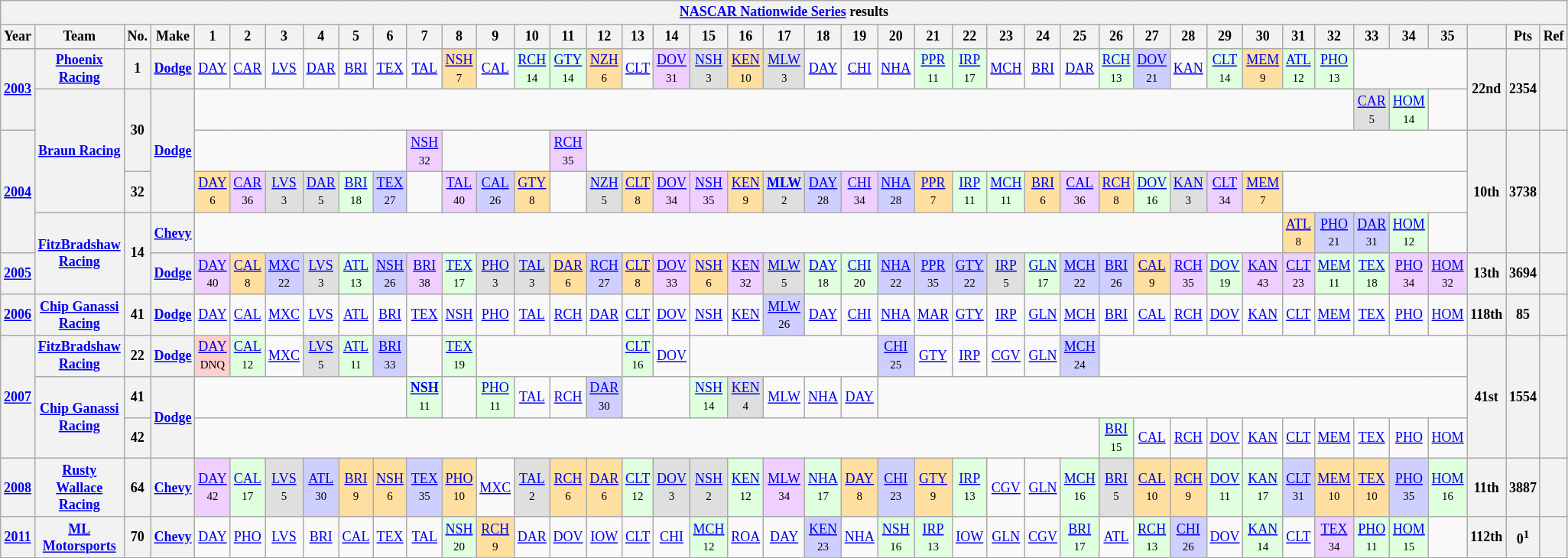<table class="wikitable" style="text-align:center; font-size:75%">
<tr>
<th colspan=42><a href='#'>NASCAR Nationwide Series</a> results</th>
</tr>
<tr>
<th>Year</th>
<th>Team</th>
<th>No.</th>
<th>Make</th>
<th>1</th>
<th>2</th>
<th>3</th>
<th>4</th>
<th>5</th>
<th>6</th>
<th>7</th>
<th>8</th>
<th>9</th>
<th>10</th>
<th>11</th>
<th>12</th>
<th>13</th>
<th>14</th>
<th>15</th>
<th>16</th>
<th>17</th>
<th>18</th>
<th>19</th>
<th>20</th>
<th>21</th>
<th>22</th>
<th>23</th>
<th>24</th>
<th>25</th>
<th>26</th>
<th>27</th>
<th>28</th>
<th>29</th>
<th>30</th>
<th>31</th>
<th>32</th>
<th>33</th>
<th>34</th>
<th>35</th>
<th></th>
<th>Pts</th>
<th>Ref</th>
</tr>
<tr>
<th rowspan=2><a href='#'>2003</a></th>
<th><a href='#'>Phoenix Racing</a></th>
<th>1</th>
<th><a href='#'>Dodge</a></th>
<td><a href='#'>DAY</a></td>
<td><a href='#'>CAR</a></td>
<td><a href='#'>LVS</a></td>
<td><a href='#'>DAR</a></td>
<td><a href='#'>BRI</a></td>
<td><a href='#'>TEX</a></td>
<td><a href='#'>TAL</a></td>
<td style="background:#FFDF9F;"><a href='#'>NSH</a><br><small>7</small></td>
<td><a href='#'>CAL</a></td>
<td style="background:#DFFFDF;"><a href='#'>RCH</a><br><small>14</small></td>
<td style="background:#DFFFDF;"><a href='#'>GTY</a><br><small>14</small></td>
<td style="background:#FFDF9F;"><a href='#'>NZH</a><br><small>6</small></td>
<td><a href='#'>CLT</a></td>
<td style="background:#EFCFFF;"><a href='#'>DOV</a><br><small>31</small></td>
<td style="background:#DFDFDF;"><a href='#'>NSH</a><br><small>3</small></td>
<td style="background:#FFDF9F;"><a href='#'>KEN</a><br><small>10</small></td>
<td style="background:#DFDFDF;"><a href='#'>MLW</a><br><small>3</small></td>
<td><a href='#'>DAY</a></td>
<td><a href='#'>CHI</a></td>
<td><a href='#'>NHA</a></td>
<td style="background:#DFFFDF;"><a href='#'>PPR</a><br><small>11</small></td>
<td style="background:#DFFFDF;"><a href='#'>IRP</a><br><small>17</small></td>
<td><a href='#'>MCH</a></td>
<td><a href='#'>BRI</a></td>
<td><a href='#'>DAR</a></td>
<td style="background:#DFFFDF;"><a href='#'>RCH</a><br><small>13</small></td>
<td style="background:#CFCFFF;"><a href='#'>DOV</a><br><small>21</small></td>
<td><a href='#'>KAN</a></td>
<td style="background:#DFFFDF;"><a href='#'>CLT</a><br><small>14</small></td>
<td style="background:#FFDF9F;"><a href='#'>MEM</a><br><small>9</small></td>
<td style="background:#DFFFDF;"><a href='#'>ATL</a><br><small>12</small></td>
<td style="background:#DFFFDF;"><a href='#'>PHO</a><br><small>13</small></td>
<td colspan=3></td>
<th rowspan=2>22nd</th>
<th rowspan=2>2354</th>
<th rowspan=2></th>
</tr>
<tr>
<th rowspan=3><a href='#'>Braun Racing</a></th>
<th rowspan=2>30</th>
<th rowspan=3><a href='#'>Dodge</a></th>
<td colspan=32></td>
<td style="background:#DFDFDF;"><a href='#'>CAR</a><br><small>5</small></td>
<td style="background:#DFFFDF;"><a href='#'>HOM</a><br><small>14</small></td>
<td></td>
</tr>
<tr>
<th rowspan=3><a href='#'>2004</a></th>
<td colspan=6></td>
<td style="background:#EFCFFF;"><a href='#'>NSH</a><br><small>32</small></td>
<td colspan=3></td>
<td style="background:#EFCFFF;"><a href='#'>RCH</a><br><small>35</small></td>
<td colspan=24></td>
<th rowspan=3>10th</th>
<th rowspan=3>3738</th>
<th rowspan=3></th>
</tr>
<tr>
<th>32</th>
<td style="background:#FFDF9F;"><a href='#'>DAY</a><br><small>6</small></td>
<td style="background:#EFCFFF;"><a href='#'>CAR</a><br><small>36</small></td>
<td style="background:#DFDFDF;"><a href='#'>LVS</a><br><small>3</small></td>
<td style="background:#DFDFDF;"><a href='#'>DAR</a><br><small>5</small></td>
<td style="background:#DFFFDF;"><a href='#'>BRI</a><br><small>18</small></td>
<td style="background:#CFCFFF;"><a href='#'>TEX</a><br><small>27</small></td>
<td></td>
<td style="background:#EFCFFF;"><a href='#'>TAL</a><br><small>40</small></td>
<td style="background:#CFCFFF;"><a href='#'>CAL</a><br><small>26</small></td>
<td style="background:#FFDF9F;"><a href='#'>GTY</a><br><small>8</small></td>
<td></td>
<td style="background:#DFDFDF;"><a href='#'>NZH</a><br><small>5</small></td>
<td style="background:#FFDF9F;"><a href='#'>CLT</a><br><small>8</small></td>
<td style="background:#EFCFFF;"><a href='#'>DOV</a><br><small>34</small></td>
<td style="background:#EFCFFF;"><a href='#'>NSH</a><br><small>35</small></td>
<td style="background:#FFDF9F;"><a href='#'>KEN</a><br><small>9</small></td>
<td style="background:#DFDFDF;"><strong><a href='#'>MLW</a></strong><br><small>2</small></td>
<td style="background:#CFCFFF;"><a href='#'>DAY</a><br><small>28</small></td>
<td style="background:#EFCFFF;"><a href='#'>CHI</a><br><small>34</small></td>
<td style="background:#CFCFFF;"><a href='#'>NHA</a><br><small>28</small></td>
<td style="background:#FFDF9F;"><a href='#'>PPR</a><br><small>7</small></td>
<td style="background:#DFFFDF;"><a href='#'>IRP</a><br><small>11</small></td>
<td style="background:#DFFFDF;"><a href='#'>MCH</a><br><small>11</small></td>
<td style="background:#FFDF9F;"><a href='#'>BRI</a><br><small>6</small></td>
<td style="background:#EFCFFF;"><a href='#'>CAL</a><br><small>36</small></td>
<td style="background:#FFDF9F;"><a href='#'>RCH</a><br><small>8</small></td>
<td style="background:#DFFFDF;"><a href='#'>DOV</a><br><small>16</small></td>
<td style="background:#DFDFDF;"><a href='#'>KAN</a><br><small>3</small></td>
<td style="background:#EFCFFF;"><a href='#'>CLT</a><br><small>34</small></td>
<td style="background:#FFDF9F;"><a href='#'>MEM</a><br><small>7</small></td>
<td colspan=5></td>
</tr>
<tr>
<th rowspan=2><a href='#'>FitzBradshaw Racing</a></th>
<th rowspan=2>14</th>
<th rowspan=1><a href='#'>Chevy</a></th>
<td colspan=30></td>
<td style="background:#FFDF9F;"><a href='#'>ATL</a><br><small>8</small></td>
<td style="background:#CFCFFF;"><a href='#'>PHO</a><br><small>21</small></td>
<td style="background:#CFCFFF;"><a href='#'>DAR</a><br><small>31</small></td>
<td style="background:#DFFFDF;"><a href='#'>HOM</a><br><small>12</small></td>
<td></td>
</tr>
<tr>
<th><a href='#'>2005</a></th>
<th rowspan=1><a href='#'>Dodge</a></th>
<td style="background:#EFCFFF;"><a href='#'>DAY</a><br><small>40</small></td>
<td style="background:#FFDF9F;"><a href='#'>CAL</a><br><small>8</small></td>
<td style="background:#CFCFFF;"><a href='#'>MXC</a><br><small>22</small></td>
<td style="background:#DFDFDF;"><a href='#'>LVS</a><br><small>3</small></td>
<td style="background:#DFFFDF;"><a href='#'>ATL</a><br><small>13</small></td>
<td style="background:#CFCFFF;"><a href='#'>NSH</a><br><small>26</small></td>
<td style="background:#EFCFFF;"><a href='#'>BRI</a><br><small>38</small></td>
<td style="background:#DFFFDF;"><a href='#'>TEX</a><br><small>17</small></td>
<td style="background:#DFDFDF;"><a href='#'>PHO</a><br><small>3</small></td>
<td style="background:#DFDFDF;"><a href='#'>TAL</a><br><small>3</small></td>
<td style="background:#FFDF9F;"><a href='#'>DAR</a><br><small>6</small></td>
<td style="background:#CFCFFF;"><a href='#'>RCH</a><br><small>27</small></td>
<td style="background:#FFDF9F;"><a href='#'>CLT</a><br><small>8</small></td>
<td style="background:#EFCFFF;"><a href='#'>DOV</a><br><small>33</small></td>
<td style="background:#FFDF9F;"><a href='#'>NSH</a><br><small>6</small></td>
<td style="background:#EFCFFF;"><a href='#'>KEN</a><br><small>32</small></td>
<td style="background:#DFDFDF;"><a href='#'>MLW</a><br><small>5</small></td>
<td style="background:#DFFFDF;"><a href='#'>DAY</a><br><small>18</small></td>
<td style="background:#DFFFDF;"><a href='#'>CHI</a><br><small>20</small></td>
<td style="background:#CFCFFF;"><a href='#'>NHA</a><br><small>22</small></td>
<td style="background:#CFCFFF;"><a href='#'>PPR</a><br><small>35</small></td>
<td style="background:#CFCFFF;"><a href='#'>GTY</a><br><small>22</small></td>
<td style="background:#DFDFDF;"><a href='#'>IRP</a><br><small>5</small></td>
<td style="background:#DFFFDF;"><a href='#'>GLN</a><br><small>17</small></td>
<td style="background:#CFCFFF;"><a href='#'>MCH</a><br><small>22</small></td>
<td style="background:#CFCFFF;"><a href='#'>BRI</a><br><small>26</small></td>
<td style="background:#FFDF9F;"><a href='#'>CAL</a><br><small>9</small></td>
<td style="background:#EFCFFF;"><a href='#'>RCH</a><br><small>35</small></td>
<td style="background:#DFFFDF;"><a href='#'>DOV</a><br><small>19</small></td>
<td style="background:#EFCFFF;"><a href='#'>KAN</a><br><small>43</small></td>
<td style="background:#EFCFFF;"><a href='#'>CLT</a><br><small>23</small></td>
<td style="background:#DFFFDF;"><a href='#'>MEM</a><br><small>11</small></td>
<td style="background:#DFFFDF;"><a href='#'>TEX</a><br><small>18</small></td>
<td style="background:#EFCFFF;"><a href='#'>PHO</a><br><small>34</small></td>
<td style="background:#EFCFFF;"><a href='#'>HOM</a><br><small>32</small></td>
<th>13th</th>
<th>3694</th>
<th></th>
</tr>
<tr>
<th><a href='#'>2006</a></th>
<th><a href='#'>Chip Ganassi Racing</a></th>
<th>41</th>
<th><a href='#'>Dodge</a></th>
<td><a href='#'>DAY</a></td>
<td><a href='#'>CAL</a></td>
<td><a href='#'>MXC</a></td>
<td><a href='#'>LVS</a></td>
<td><a href='#'>ATL</a></td>
<td><a href='#'>BRI</a></td>
<td><a href='#'>TEX</a></td>
<td><a href='#'>NSH</a></td>
<td><a href='#'>PHO</a></td>
<td><a href='#'>TAL</a></td>
<td><a href='#'>RCH</a></td>
<td><a href='#'>DAR</a></td>
<td><a href='#'>CLT</a></td>
<td><a href='#'>DOV</a></td>
<td><a href='#'>NSH</a></td>
<td><a href='#'>KEN</a></td>
<td style="background:#CFCFFF;"><a href='#'>MLW</a><br><small>26</small></td>
<td><a href='#'>DAY</a></td>
<td><a href='#'>CHI</a></td>
<td><a href='#'>NHA</a></td>
<td><a href='#'>MAR</a></td>
<td><a href='#'>GTY</a></td>
<td><a href='#'>IRP</a></td>
<td><a href='#'>GLN</a></td>
<td><a href='#'>MCH</a></td>
<td><a href='#'>BRI</a></td>
<td><a href='#'>CAL</a></td>
<td><a href='#'>RCH</a></td>
<td><a href='#'>DOV</a></td>
<td><a href='#'>KAN</a></td>
<td><a href='#'>CLT</a></td>
<td><a href='#'>MEM</a></td>
<td><a href='#'>TEX</a></td>
<td><a href='#'>PHO</a></td>
<td><a href='#'>HOM</a></td>
<th>118th</th>
<th>85</th>
<th></th>
</tr>
<tr>
<th rowspan=3><a href='#'>2007</a></th>
<th><a href='#'>FitzBradshaw Racing</a></th>
<th>22</th>
<th><a href='#'>Dodge</a></th>
<td style="background:#FFCFCF;"><a href='#'>DAY</a><br><small>DNQ</small></td>
<td style="background:#DFFFDF;"><a href='#'>CAL</a><br><small>12</small></td>
<td><a href='#'>MXC</a></td>
<td style="background:#DFDFDF;"><a href='#'>LVS</a><br><small>5</small></td>
<td style="background:#DFFFDF;"><a href='#'>ATL</a><br><small>11</small></td>
<td style="background:#CFCFFF;"><a href='#'>BRI</a><br><small>33</small></td>
<td></td>
<td style="background:#DFFFDF;"><a href='#'>TEX</a><br><small>19</small></td>
<td colspan=4></td>
<td style="background:#DFFFDF;"><a href='#'>CLT</a><br><small>16</small></td>
<td><a href='#'>DOV</a></td>
<td colspan=5></td>
<td style="background:#CFCFFF;"><a href='#'>CHI</a><br><small>25</small></td>
<td><a href='#'>GTY</a></td>
<td><a href='#'>IRP</a></td>
<td><a href='#'>CGV</a></td>
<td><a href='#'>GLN</a></td>
<td style="background:#CFCFFF;"><a href='#'>MCH</a><br><small>24</small></td>
<td colspan=10></td>
<th rowspan=3>41st</th>
<th rowspan=3>1554</th>
<th rowspan=3></th>
</tr>
<tr>
<th rowspan=2><a href='#'>Chip Ganassi Racing</a></th>
<th>41</th>
<th rowspan=2><a href='#'>Dodge</a></th>
<td colspan=6></td>
<td style="background:#DFFFDF;"><strong><a href='#'>NSH</a></strong><br><small>11</small></td>
<td></td>
<td style="background:#DFFFDF;"><a href='#'>PHO</a><br><small>11</small></td>
<td><a href='#'>TAL</a></td>
<td><a href='#'>RCH</a></td>
<td style="background:#CFCFFF;"><a href='#'>DAR</a><br><small>30</small></td>
<td colspan=2></td>
<td style="background:#DFFFDF;"><a href='#'>NSH</a><br><small>14</small></td>
<td style="background:#DFDFDF;"><a href='#'>KEN</a><br><small>4</small></td>
<td><a href='#'>MLW</a></td>
<td><a href='#'>NHA</a></td>
<td><a href='#'>DAY</a></td>
<td colspan=16></td>
</tr>
<tr>
<th>42</th>
<td colspan=25></td>
<td style="background:#DFFFDF;"><a href='#'>BRI</a><br><small>15</small></td>
<td><a href='#'>CAL</a></td>
<td><a href='#'>RCH</a></td>
<td><a href='#'>DOV</a></td>
<td><a href='#'>KAN</a></td>
<td><a href='#'>CLT</a></td>
<td><a href='#'>MEM</a></td>
<td><a href='#'>TEX</a></td>
<td><a href='#'>PHO</a></td>
<td><a href='#'>HOM</a></td>
</tr>
<tr>
<th><a href='#'>2008</a></th>
<th><a href='#'>Rusty Wallace Racing</a></th>
<th>64</th>
<th><a href='#'>Chevy</a></th>
<td style="background:#EFCFFF;"><a href='#'>DAY</a><br><small>42</small></td>
<td style="background:#DFFFDF;"><a href='#'>CAL</a><br><small>17</small></td>
<td style="background:#DFDFDF;"><a href='#'>LVS</a><br><small>5</small></td>
<td style="background:#CFCFFF;"><a href='#'>ATL</a><br><small>30</small></td>
<td style="background:#FFDF9F;"><a href='#'>BRI</a><br><small>9</small></td>
<td style="background:#FFDF9F;"><a href='#'>NSH</a><br><small>6</small></td>
<td style="background:#CFCFFF;"><a href='#'>TEX</a><br><small>35</small></td>
<td style="background:#FFDF9F;"><a href='#'>PHO</a><br><small>10</small></td>
<td><a href='#'>MXC</a></td>
<td style="background:#DFDFDF;"><a href='#'>TAL</a><br><small>2</small></td>
<td style="background:#FFDF9F;"><a href='#'>RCH</a><br><small>6</small></td>
<td style="background:#FFDF9F;"><a href='#'>DAR</a><br><small>6</small></td>
<td style="background:#DFFFDF;"><a href='#'>CLT</a><br><small>12</small></td>
<td style="background:#DFDFDF;"><a href='#'>DOV</a><br><small>3</small></td>
<td style="background:#DFDFDF;"><a href='#'>NSH</a><br><small>2</small></td>
<td style="background:#DFFFDF;"><a href='#'>KEN</a><br><small>12</small></td>
<td style="background:#EFCFFF;"><a href='#'>MLW</a><br><small>34</small></td>
<td style="background:#DFFFDF;"><a href='#'>NHA</a><br><small>17</small></td>
<td style="background:#FFDF9F;"><a href='#'>DAY</a><br><small>8</small></td>
<td style="background:#CFCFFF;"><a href='#'>CHI</a><br><small>23</small></td>
<td style="background:#FFDF9F;"><a href='#'>GTY</a><br><small>9</small></td>
<td style="background:#DFFFDF;"><a href='#'>IRP</a><br><small>13</small></td>
<td><a href='#'>CGV</a></td>
<td><a href='#'>GLN</a></td>
<td style="background:#DFFFDF;"><a href='#'>MCH</a><br><small>16</small></td>
<td style="background:#DFDFDF;"><a href='#'>BRI</a><br><small>5</small></td>
<td style="background:#FFDF9F;"><a href='#'>CAL</a><br><small>10</small></td>
<td style="background:#FFDF9F;"><a href='#'>RCH</a><br><small>9</small></td>
<td style="background:#DFFFDF;"><a href='#'>DOV</a><br><small>11</small></td>
<td style="background:#DFFFDF;"><a href='#'>KAN</a><br><small>17</small></td>
<td style="background:#CFCFFF;"><a href='#'>CLT</a><br><small>31</small></td>
<td style="background:#FFDF9F;"><a href='#'>MEM</a><br><small>10</small></td>
<td style="background:#FFDF9F;"><a href='#'>TEX</a><br><small>10</small></td>
<td style="background:#CFCFFF;"><a href='#'>PHO</a><br><small>35</small></td>
<td style="background:#DFFFDF;"><a href='#'>HOM</a><br><small>16</small></td>
<th>11th</th>
<th>3887</th>
<th></th>
</tr>
<tr>
<th><a href='#'>2011</a></th>
<th><a href='#'>ML Motorsports</a></th>
<th>70</th>
<th><a href='#'>Chevy</a></th>
<td><a href='#'>DAY</a></td>
<td><a href='#'>PHO</a></td>
<td><a href='#'>LVS</a></td>
<td><a href='#'>BRI</a></td>
<td><a href='#'>CAL</a></td>
<td><a href='#'>TEX</a></td>
<td><a href='#'>TAL</a></td>
<td style="background:#DFFFDF;"><a href='#'>NSH</a><br><small>20</small></td>
<td style="background:#FFDF9F;"><a href='#'>RCH</a><br><small>9</small></td>
<td><a href='#'>DAR</a></td>
<td><a href='#'>DOV</a></td>
<td><a href='#'>IOW</a></td>
<td><a href='#'>CLT</a></td>
<td><a href='#'>CHI</a></td>
<td style="background:#DFFFDF;"><a href='#'>MCH</a><br><small>12</small></td>
<td><a href='#'>ROA</a></td>
<td><a href='#'>DAY</a></td>
<td style="background:#CFCFFF;"><a href='#'>KEN</a><br><small>23</small></td>
<td><a href='#'>NHA</a></td>
<td style="background:#DFFFDF;"><a href='#'>NSH</a><br><small>16</small></td>
<td style="background:#DFFFDF;"><a href='#'>IRP</a><br><small>13</small></td>
<td><a href='#'>IOW</a></td>
<td><a href='#'>GLN</a></td>
<td><a href='#'>CGV</a></td>
<td style="background:#DFFFDF;"><a href='#'>BRI</a><br><small>17</small></td>
<td><a href='#'>ATL</a></td>
<td style="background:#DFFFDF;"><a href='#'>RCH</a><br><small>13</small></td>
<td style="background:#CFCFFF;"><a href='#'>CHI</a><br><small>26</small></td>
<td><a href='#'>DOV</a></td>
<td style="background:#DFFFDF;"><a href='#'>KAN</a><br><small>14</small></td>
<td><a href='#'>CLT</a></td>
<td style="background:#EFCFFF;"><a href='#'>TEX</a><br><small>34</small></td>
<td style="background:#DFFFDF;"><a href='#'>PHO</a><br><small>11</small></td>
<td style="background:#DFFFDF;"><a href='#'>HOM</a><br><small>15</small></td>
<td></td>
<th>112th</th>
<th>0<sup>1</sup></th>
<th></th>
</tr>
</table>
